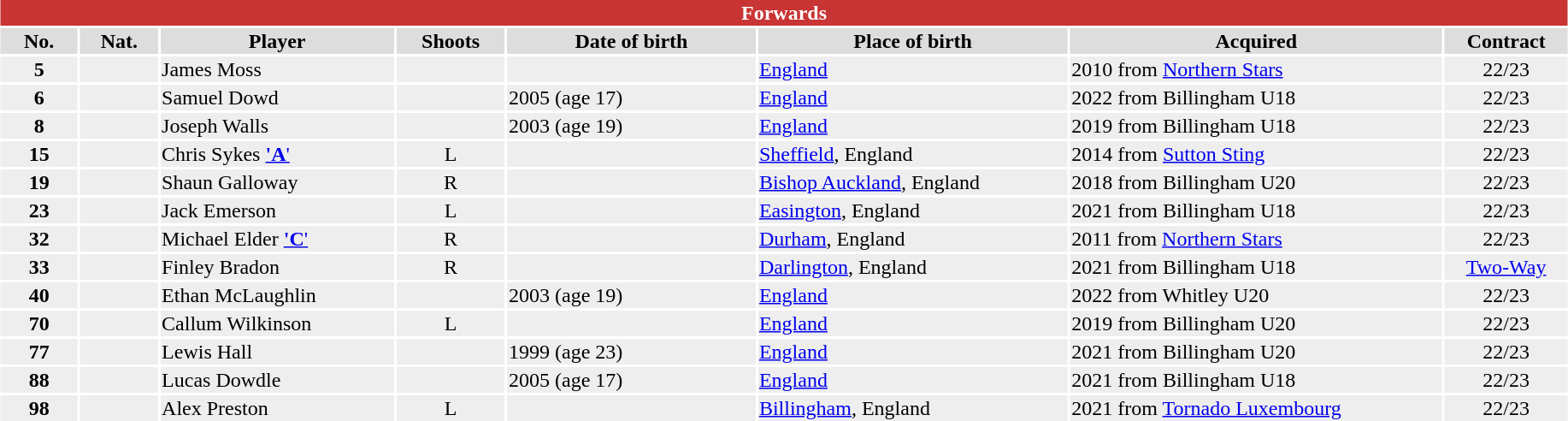<table class="toccolours" style="width:97%; clear:both; margin:1.5em auto; text-align:center;">
<tr>
<th colspan="11" style="background:#c93434; color:#FFFFFF;” ">Forwards</th>
</tr>
<tr style="background:#ddd;">
<th width="5%">No.</th>
<th width="5%">Nat.</th>
<th>Player</th>
<th width="7%">Shoots</th>
<th width="16%">Date of birth</th>
<th width="20%">Place of birth</th>
<th width="24%">Acquired</th>
<td><strong>Contract</strong></td>
</tr>
<tr style="background:#eee;">
<td><strong>5</strong></td>
<td></td>
<td align="left">James Moss</td>
<td></td>
<td align="left"></td>
<td align="left"><a href='#'>England</a></td>
<td align="left">2010 from <a href='#'>Northern Stars</a></td>
<td>22/23</td>
</tr>
<tr style="background:#eee;">
<td><strong>6</strong></td>
<td></td>
<td align="left">Samuel Dowd</td>
<td></td>
<td align="left">2005 (age 17)</td>
<td align="left"><a href='#'>England</a></td>
<td align="left">2022 from Billingham U18</td>
<td>22/23</td>
</tr>
<tr style="background:#eee;">
<td><strong>8</strong></td>
<td></td>
<td align="left">Joseph Walls</td>
<td></td>
<td align="left">2003 (age 19)</td>
<td align="left"><a href='#'>England</a></td>
<td align="left">2019 from Billingham U18</td>
<td>22/23</td>
</tr>
<tr style="background:#eee;">
<td><strong>15</strong></td>
<td></td>
<td align="left">Chris Sykes <a href='#'><strong>'A</strong>'</a></td>
<td>L</td>
<td align="left"></td>
<td align="left"><a href='#'>Sheffield</a>, England</td>
<td align="left">2014 from <a href='#'>Sutton Sting</a></td>
<td>22/23</td>
</tr>
<tr style="background:#eee;">
<td><strong>19</strong></td>
<td></td>
<td align="left">Shaun Galloway</td>
<td>R</td>
<td align="left"></td>
<td align="left"><a href='#'>Bishop Auckland</a>, England</td>
<td align="left">2018 from Billingham U20</td>
<td>22/23</td>
</tr>
<tr style="background:#eee;">
<td><strong>23</strong></td>
<td></td>
<td align="left">Jack Emerson</td>
<td>L</td>
<td align="left"></td>
<td align="left"><a href='#'>Easington</a>, England</td>
<td align="left">2021 from Billingham U18</td>
<td>22/23</td>
</tr>
<tr style="background:#eee;">
<td><strong>32</strong></td>
<td></td>
<td align="left">Michael Elder <a href='#'><strong>'C</strong>'</a><strong><a href='#'></a></strong></td>
<td>R</td>
<td align="left"></td>
<td align="left"><a href='#'>Durham</a>, England</td>
<td align="left">2011 from <a href='#'>Northern Stars</a></td>
<td>22/23</td>
</tr>
<tr style="background:#eee;">
<td><strong>33</strong></td>
<td></td>
<td align="left">Finley Bradon</td>
<td>R</td>
<td align="left"></td>
<td align="left"><a href='#'>Darlington</a>, England</td>
<td align="left">2021 from Billingham U18</td>
<td><a href='#'>Two-Way</a></td>
</tr>
<tr style="background:#eee;">
<td><strong>40</strong></td>
<td></td>
<td align="left">Ethan McLaughlin</td>
<td></td>
<td align="left">2003 (age 19)</td>
<td align="left"><a href='#'>England</a></td>
<td align="left">2022 from Whitley U20</td>
<td>22/23</td>
</tr>
<tr style="background:#eee;">
<td><strong>70</strong></td>
<td></td>
<td align="left">Callum Wilkinson</td>
<td>L</td>
<td align="left"></td>
<td align="left"><a href='#'>England</a></td>
<td align="left">2019 from Billingham U20</td>
<td>22/23</td>
</tr>
<tr style="background:#eee;">
<td><strong>77</strong></td>
<td></td>
<td align="left">Lewis Hall</td>
<td></td>
<td align="left">1999 (age 23)</td>
<td align="left"><a href='#'>England</a></td>
<td align="left">2021 from Billingham U20</td>
<td>22/23</td>
</tr>
<tr style="background:#eee;">
<td><strong>88</strong></td>
<td></td>
<td align="left">Lucas Dowdle</td>
<td></td>
<td align="left">2005 (age 17)</td>
<td align="left"><a href='#'>England</a></td>
<td align="left">2021 from Billingham U18</td>
<td>22/23</td>
</tr>
<tr style="background:#eee;">
<td><strong>98</strong></td>
<td></td>
<td align="left">Alex Preston</td>
<td>L</td>
<td align="left"></td>
<td align="left"><a href='#'>Billingham</a>, England</td>
<td align="left">2021 from <a href='#'>Tornado Luxembourg</a></td>
<td>22/23</td>
</tr>
</table>
